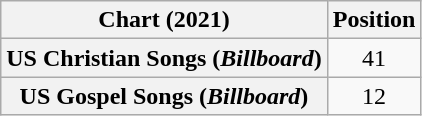<table class="wikitable plainrowheaders sortable" style="text-align:center">
<tr>
<th scope="col">Chart (2021)</th>
<th scope="col">Position</th>
</tr>
<tr>
<th scope="row">US Christian Songs (<em>Billboard</em>)</th>
<td>41</td>
</tr>
<tr>
<th scope="row">US Gospel Songs (<em>Billboard</em>)</th>
<td>12</td>
</tr>
</table>
